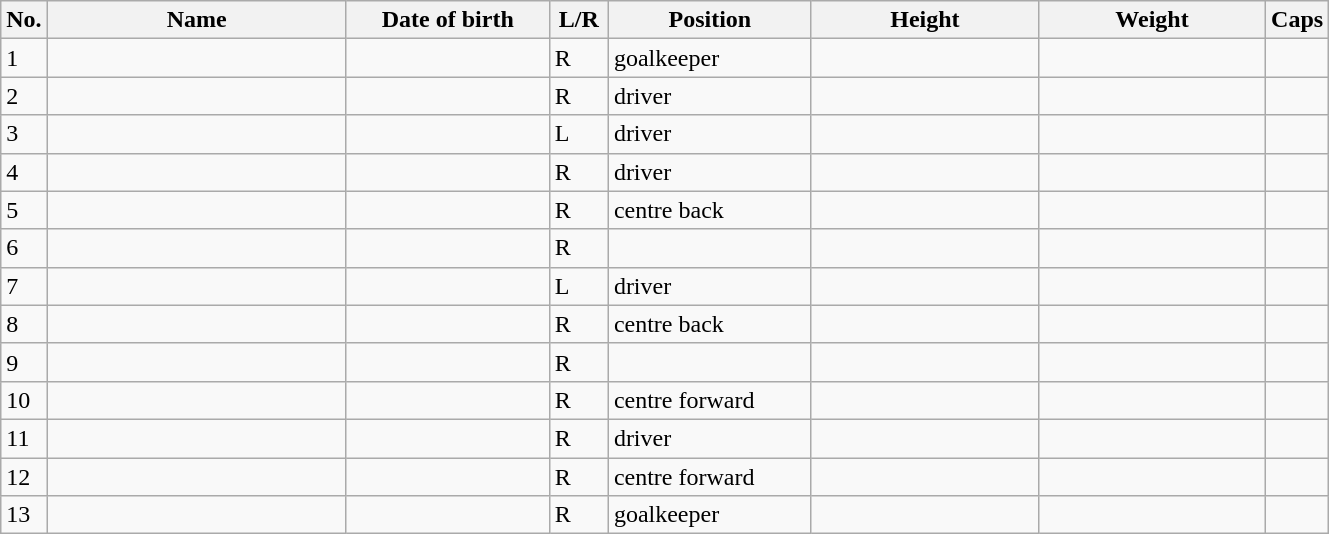<table class=wikitable sortable style=font-size:100%; text-align:center;>
<tr>
<th>No.</th>
<th style=width:12em>Name</th>
<th style=width:8em>Date of birth</th>
<th style=width:2em>L/R</th>
<th style=width:8em>Position</th>
<th style=width:9em>Height</th>
<th style=width:9em>Weight</th>
<th>Caps</th>
</tr>
<tr>
<td>1</td>
<td align=left></td>
<td></td>
<td>R</td>
<td>goalkeeper</td>
<td></td>
<td></td>
<td></td>
</tr>
<tr>
<td>2</td>
<td align=left></td>
<td></td>
<td>R</td>
<td>driver</td>
<td></td>
<td></td>
<td></td>
</tr>
<tr>
<td>3</td>
<td align=left></td>
<td></td>
<td>L</td>
<td>driver</td>
<td></td>
<td></td>
<td></td>
</tr>
<tr>
<td>4</td>
<td align=left></td>
<td></td>
<td>R</td>
<td>driver</td>
<td></td>
<td></td>
<td></td>
</tr>
<tr>
<td>5</td>
<td align=left></td>
<td></td>
<td>R</td>
<td>centre back</td>
<td></td>
<td></td>
<td></td>
</tr>
<tr>
<td>6</td>
<td align=left></td>
<td></td>
<td>R</td>
<td></td>
<td></td>
<td></td>
<td></td>
</tr>
<tr>
<td>7</td>
<td align=left></td>
<td></td>
<td>L</td>
<td>driver</td>
<td></td>
<td></td>
<td></td>
</tr>
<tr>
<td>8</td>
<td align=left></td>
<td></td>
<td>R</td>
<td>centre back</td>
<td></td>
<td></td>
<td></td>
</tr>
<tr>
<td>9</td>
<td align=left></td>
<td></td>
<td>R</td>
<td></td>
<td></td>
<td></td>
<td></td>
</tr>
<tr>
<td>10</td>
<td align=left></td>
<td></td>
<td>R</td>
<td>centre forward</td>
<td></td>
<td></td>
<td></td>
</tr>
<tr>
<td>11</td>
<td align=left></td>
<td></td>
<td>R</td>
<td>driver</td>
<td></td>
<td></td>
<td></td>
</tr>
<tr>
<td>12</td>
<td align=left></td>
<td></td>
<td>R</td>
<td>centre forward</td>
<td></td>
<td></td>
<td></td>
</tr>
<tr>
<td>13</td>
<td align=left></td>
<td></td>
<td>R</td>
<td>goalkeeper</td>
<td></td>
<td></td>
<td></td>
</tr>
</table>
